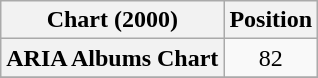<table class="wikitable plainrowheaders">
<tr>
<th scope="col">Chart (2000)</th>
<th scope="col">Position</th>
</tr>
<tr>
<th scope="row">ARIA Albums Chart</th>
<td style="text-align:center;">82</td>
</tr>
<tr>
</tr>
</table>
